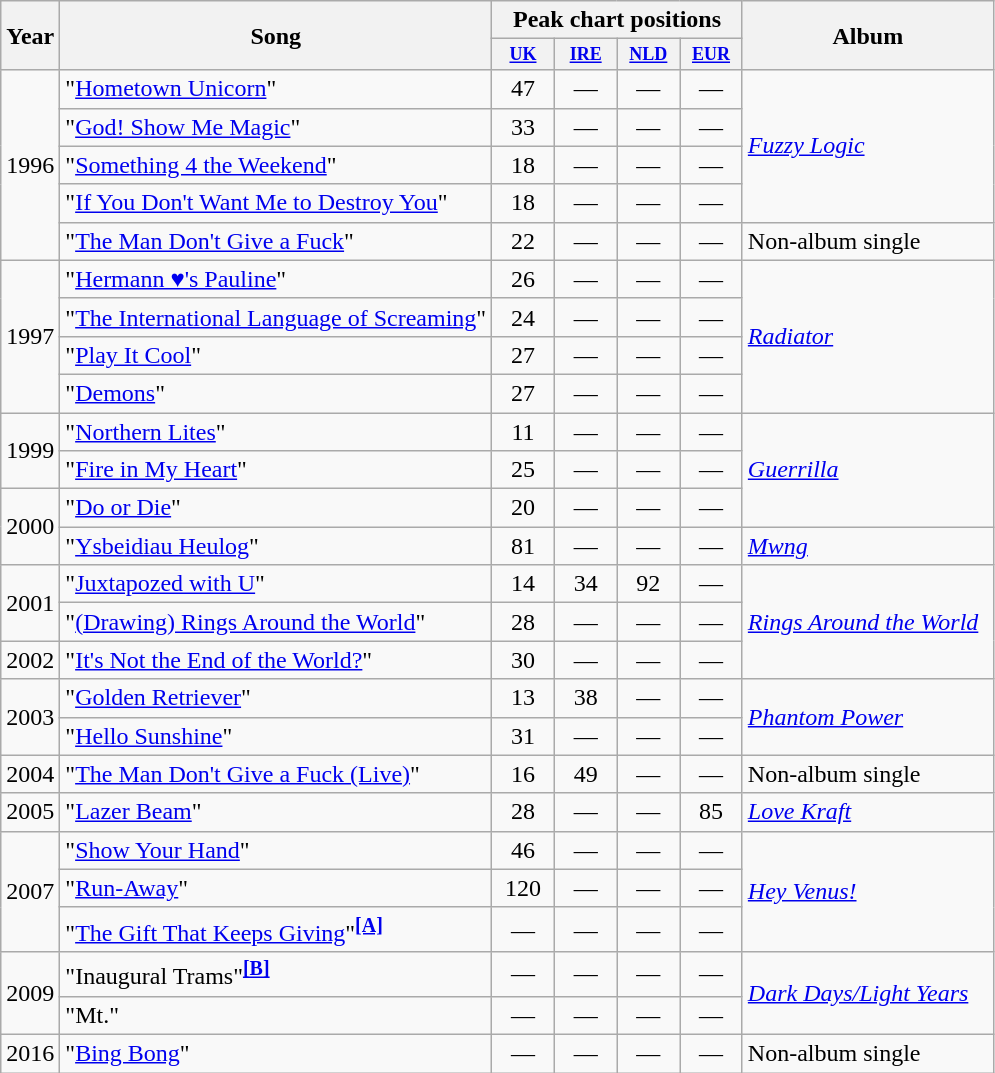<table class="wikitable" border="1">
<tr>
<th rowspan="2">Year</th>
<th rowspan="2">Song</th>
<th colspan="4">Peak chart positions</th>
<th width="160" rowspan="2">Album</th>
</tr>
<tr>
<th style="width:3em;font-size:75%;"><a href='#'>UK</a><br></th>
<th style="width:3em;font-size:75%;"><a href='#'>IRE</a><br></th>
<th style="width:3em;font-size:75%;"><a href='#'>NLD</a><br></th>
<th style="width:3em;font-size:75%;"><a href='#'>EUR</a><br></th>
</tr>
<tr>
<td rowspan="5">1996</td>
<td>"<a href='#'>Hometown Unicorn</a>"</td>
<td align="center">47</td>
<td align="center">—</td>
<td align="center">—</td>
<td align="center">—</td>
<td rowspan="4"><em><a href='#'>Fuzzy Logic</a></em></td>
</tr>
<tr>
<td>"<a href='#'>God! Show Me Magic</a>"</td>
<td align="center">33</td>
<td align="center">—</td>
<td align="center">—</td>
<td align="center">—</td>
</tr>
<tr>
<td>"<a href='#'>Something 4 the Weekend</a>"</td>
<td align="center">18</td>
<td align="center">—</td>
<td align="center">—</td>
<td align="center">—</td>
</tr>
<tr>
<td>"<a href='#'>If You Don't Want Me to Destroy You</a>"</td>
<td align="center">18</td>
<td align="center">—</td>
<td align="center">—</td>
<td align="center">—</td>
</tr>
<tr>
<td>"<a href='#'>The Man Don't Give a Fuck</a>"</td>
<td align="center">22</td>
<td align="center">—</td>
<td align="center">—</td>
<td align="center">—</td>
<td rowspan="1">Non-album single</td>
</tr>
<tr>
<td rowspan="4">1997</td>
<td>"<a href='#'>Hermann ♥'s Pauline</a>"</td>
<td align="center">26</td>
<td align="center">—</td>
<td align="center">—</td>
<td align="center">—</td>
<td rowspan="4"><em><a href='#'>Radiator</a></em></td>
</tr>
<tr>
<td>"<a href='#'>The International Language of Screaming</a>"</td>
<td align="center">24</td>
<td align="center">—</td>
<td align="center">—</td>
<td align="center">—</td>
</tr>
<tr>
<td>"<a href='#'>Play It Cool</a>"</td>
<td align="center">27</td>
<td align="center">—</td>
<td align="center">—</td>
<td align="center">—</td>
</tr>
<tr>
<td>"<a href='#'>Demons</a>"</td>
<td align="center">27</td>
<td align="center">—</td>
<td align="center">—</td>
<td align="center">—</td>
</tr>
<tr>
<td rowspan="2">1999</td>
<td>"<a href='#'>Northern Lites</a>"</td>
<td align="center">11</td>
<td align="center">—</td>
<td align="center">—</td>
<td align="center">—</td>
<td rowspan="3"><em><a href='#'>Guerrilla</a></em></td>
</tr>
<tr>
<td>"<a href='#'>Fire in My Heart</a>"</td>
<td align="center">25</td>
<td align="center">—</td>
<td align="center">—</td>
<td align="center">—</td>
</tr>
<tr>
<td rowspan="2">2000</td>
<td>"<a href='#'>Do or Die</a>"</td>
<td align="center">20</td>
<td align="center">—</td>
<td align="center">—</td>
<td align="center">—</td>
</tr>
<tr>
<td>"<a href='#'>Ysbeidiau Heulog</a>"</td>
<td align="center">81</td>
<td align="center">—</td>
<td align="center">—</td>
<td align="center">—</td>
<td rowspan="1"><em><a href='#'>Mwng</a></em></td>
</tr>
<tr>
<td rowspan="2">2001</td>
<td>"<a href='#'>Juxtapozed with U</a>"</td>
<td align="center">14</td>
<td align="center">34</td>
<td align="center">92</td>
<td align="center">—</td>
<td rowspan="3"><em><a href='#'>Rings Around the World</a></em></td>
</tr>
<tr>
<td>"<a href='#'>(Drawing) Rings Around the World</a>"</td>
<td align="center">28</td>
<td align="center">—</td>
<td align="center">—</td>
<td align="center">—</td>
</tr>
<tr>
<td rowspan="1">2002</td>
<td>"<a href='#'>It's Not the End of the World?</a>"</td>
<td align="center">30</td>
<td align="center">—</td>
<td align="center">—</td>
<td align="center">—</td>
</tr>
<tr>
<td rowspan="2">2003</td>
<td>"<a href='#'>Golden Retriever</a>"</td>
<td align="center">13</td>
<td align="center">38</td>
<td align="center">—</td>
<td align="center">—</td>
<td rowspan="2"><em><a href='#'>Phantom Power</a></em></td>
</tr>
<tr>
<td>"<a href='#'>Hello Sunshine</a>"</td>
<td align="center">31</td>
<td align="center">—</td>
<td align="center">—</td>
<td align="center">—</td>
</tr>
<tr>
<td rowspan="1">2004</td>
<td>"<a href='#'>The Man Don't Give a Fuck (Live)</a>"</td>
<td align="center">16</td>
<td align="center">49</td>
<td align="center">—</td>
<td align="center">—</td>
<td rowspan="1">Non-album single</td>
</tr>
<tr>
<td rowspan="1">2005</td>
<td>"<a href='#'>Lazer Beam</a>"</td>
<td align="center">28</td>
<td align="center">—</td>
<td align="center">—</td>
<td align="center">85</td>
<td rowspan="1"><em><a href='#'>Love Kraft</a></em></td>
</tr>
<tr>
<td rowspan="3">2007</td>
<td>"<a href='#'>Show Your Hand</a>"</td>
<td align="center">46</td>
<td align="center">—</td>
<td align="center">—</td>
<td align="center">—</td>
<td rowspan="3"><em><a href='#'>Hey Venus!</a></em></td>
</tr>
<tr>
<td>"<a href='#'>Run-Away</a>"</td>
<td align="center">120</td>
<td align="center">—</td>
<td align="center">—</td>
<td align="center">—</td>
</tr>
<tr>
<td>"<a href='#'>The Gift That Keeps Giving</a>"<sup><a href='#'><strong>[A]</strong></a></sup></td>
<td align="center">—</td>
<td align="center">—</td>
<td align="center">—</td>
<td align="center">—</td>
</tr>
<tr>
<td rowspan="2">2009</td>
<td>"Inaugural Trams"<sup><a href='#'><strong>[B]</strong></a></sup></td>
<td align="center">—</td>
<td align="center">—</td>
<td align="center">—</td>
<td align="center">—</td>
<td rowspan="2"><em><a href='#'>Dark Days/Light Years</a></em></td>
</tr>
<tr>
<td>"Mt."</td>
<td align="center">—</td>
<td align="center">—</td>
<td align="center">—</td>
<td align="center">—</td>
</tr>
<tr>
<td rowspan="1">2016</td>
<td>"<a href='#'>Bing Bong</a>"</td>
<td align="center">—</td>
<td align="center">—</td>
<td align="center">—</td>
<td align="center">—</td>
<td rowspan="1">Non-album single</td>
</tr>
</table>
